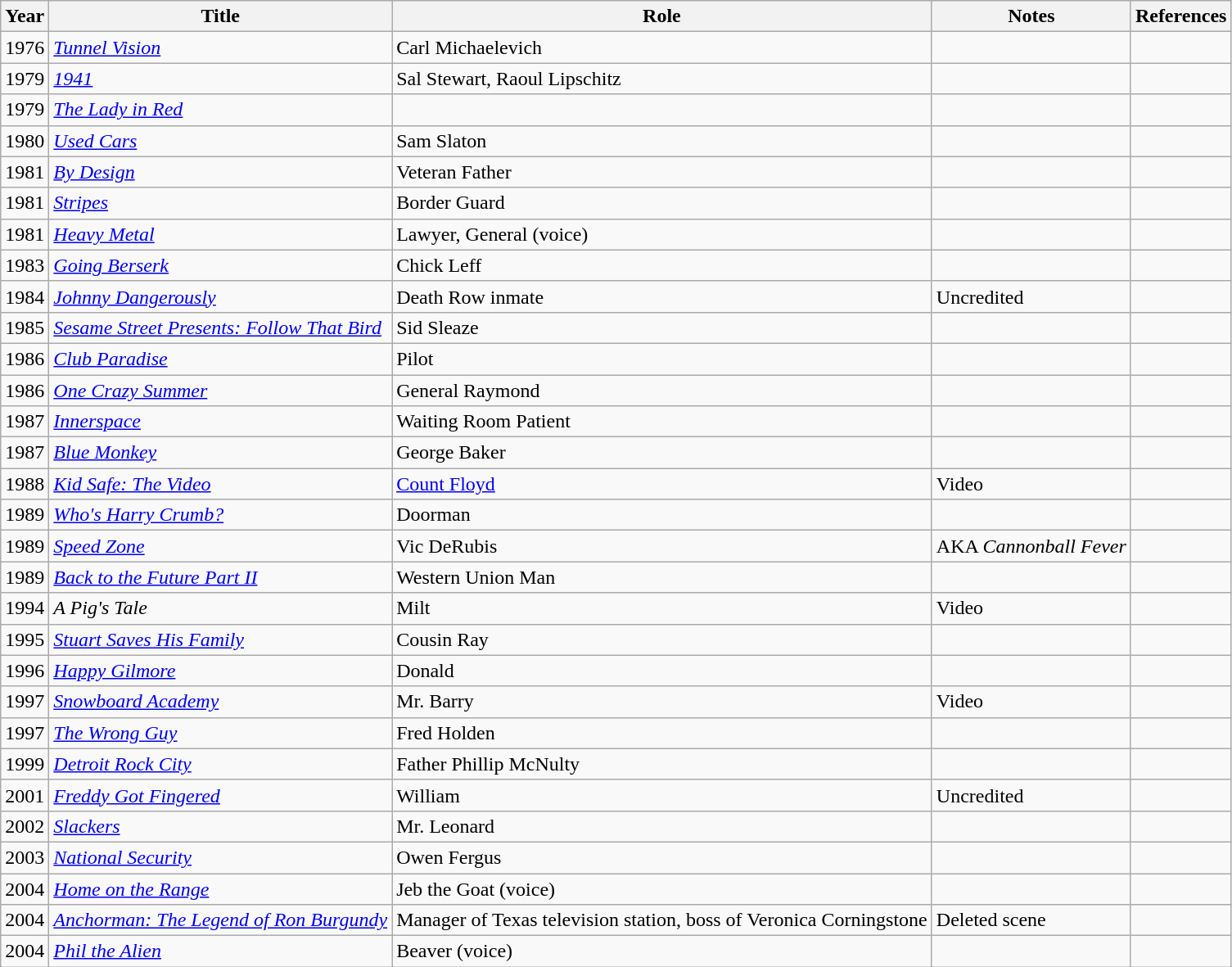<table class="wikitable sortable">
<tr>
<th>Year</th>
<th>Title</th>
<th>Role</th>
<th>Notes</th>
<th>References</th>
</tr>
<tr>
<td>1976</td>
<td><em><a href='#'>Tunnel Vision</a></em></td>
<td>Carl Michaelevich</td>
<td></td>
<td></td>
</tr>
<tr>
<td>1979</td>
<td><em><a href='#'>1941</a></em></td>
<td>Sal Stewart, Raoul Lipschitz</td>
<td></td>
<td></td>
</tr>
<tr>
<td>1979</td>
<td><em><a href='#'>The Lady in Red</a></em></td>
<td></td>
<td></td>
<td></td>
</tr>
<tr>
<td>1980</td>
<td><em><a href='#'>Used Cars</a></em></td>
<td>Sam Slaton</td>
<td></td>
<td></td>
</tr>
<tr>
<td>1981</td>
<td><em><a href='#'>By Design</a></em></td>
<td>Veteran Father</td>
<td></td>
<td></td>
</tr>
<tr>
<td>1981</td>
<td><em><a href='#'>Stripes</a></em></td>
<td>Border Guard</td>
<td></td>
<td></td>
</tr>
<tr>
<td>1981</td>
<td><em><a href='#'>Heavy Metal</a></em></td>
<td>Lawyer, General (voice)</td>
<td></td>
<td></td>
</tr>
<tr>
<td>1983</td>
<td><em><a href='#'>Going Berserk</a></em></td>
<td>Chick Leff</td>
<td></td>
<td></td>
</tr>
<tr>
<td>1984</td>
<td><em><a href='#'>Johnny Dangerously</a></em></td>
<td>Death Row inmate</td>
<td>Uncredited</td>
<td></td>
</tr>
<tr>
<td>1985</td>
<td><em><a href='#'>Sesame Street Presents: Follow That Bird</a></em></td>
<td>Sid Sleaze</td>
<td></td>
<td></td>
</tr>
<tr>
<td>1986</td>
<td><em><a href='#'>Club Paradise</a></em></td>
<td>Pilot</td>
<td></td>
<td></td>
</tr>
<tr>
<td>1986</td>
<td><em><a href='#'>One Crazy Summer</a></em></td>
<td>General Raymond</td>
<td></td>
<td></td>
</tr>
<tr>
<td>1987</td>
<td><em><a href='#'>Innerspace</a></em></td>
<td>Waiting Room Patient</td>
<td></td>
<td></td>
</tr>
<tr>
<td>1987</td>
<td><em><a href='#'>Blue Monkey</a></em></td>
<td>George Baker</td>
<td></td>
<td></td>
</tr>
<tr>
<td>1988</td>
<td><em><a href='#'>Kid Safe: The Video</a></em></td>
<td><a href='#'>Count Floyd</a></td>
<td>Video</td>
<td></td>
</tr>
<tr>
<td>1989</td>
<td><em><a href='#'>Who's Harry Crumb?</a></em></td>
<td>Doorman</td>
<td></td>
<td></td>
</tr>
<tr>
<td>1989</td>
<td><em><a href='#'>Speed Zone</a></em></td>
<td>Vic DeRubis</td>
<td>AKA <em>Cannonball Fever</em></td>
<td></td>
</tr>
<tr>
<td>1989</td>
<td><em><a href='#'>Back to the Future Part II</a></em></td>
<td>Western Union Man</td>
<td></td>
<td></td>
</tr>
<tr>
<td>1994</td>
<td><em>A Pig's Tale</em></td>
<td>Milt</td>
<td>Video</td>
<td></td>
</tr>
<tr>
<td>1995</td>
<td><em><a href='#'>Stuart Saves His Family</a></em></td>
<td>Cousin Ray</td>
<td></td>
<td></td>
</tr>
<tr>
<td>1996</td>
<td><em><a href='#'>Happy Gilmore</a></em></td>
<td>Donald</td>
<td></td>
<td></td>
</tr>
<tr>
<td>1997</td>
<td><em><a href='#'>Snowboard Academy</a></em></td>
<td>Mr. Barry</td>
<td>Video</td>
<td></td>
</tr>
<tr>
<td>1997</td>
<td><em><a href='#'>The Wrong Guy</a></em></td>
<td>Fred Holden</td>
<td></td>
<td></td>
</tr>
<tr>
<td>1999</td>
<td><em><a href='#'>Detroit Rock City</a></em></td>
<td>Father Phillip McNulty</td>
<td></td>
<td></td>
</tr>
<tr>
<td>2001</td>
<td><em><a href='#'>Freddy Got Fingered</a></em></td>
<td>William</td>
<td>Uncredited</td>
<td></td>
</tr>
<tr>
<td>2002</td>
<td><em><a href='#'>Slackers</a></em></td>
<td>Mr. Leonard</td>
<td></td>
<td></td>
</tr>
<tr>
<td>2003</td>
<td><em><a href='#'>National Security</a></em></td>
<td>Owen Fergus</td>
<td></td>
<td></td>
</tr>
<tr>
<td>2004</td>
<td><em><a href='#'>Home on the Range</a></em></td>
<td>Jeb the Goat (voice)</td>
<td></td>
<td></td>
</tr>
<tr>
<td>2004</td>
<td><em><a href='#'>Anchorman: The Legend of Ron Burgundy</a></em></td>
<td>Manager of Texas television station, boss of Veronica Corningstone</td>
<td>Deleted scene</td>
<td></td>
</tr>
<tr>
<td>2004</td>
<td><em><a href='#'>Phil the Alien</a></em></td>
<td>Beaver (voice)</td>
<td></td>
<td></td>
</tr>
</table>
